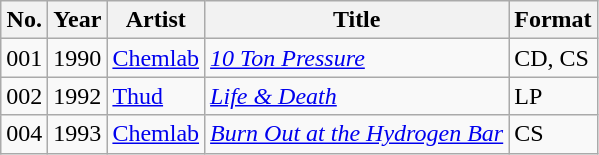<table class="wikitable sortable">
<tr>
<th>No.</th>
<th>Year</th>
<th>Artist</th>
<th>Title</th>
<th>Format</th>
</tr>
<tr>
<td>001</td>
<td>1990</td>
<td><a href='#'>Chemlab</a></td>
<td><em><a href='#'>10 Ton Pressure</a></em></td>
<td>CD, CS</td>
</tr>
<tr>
<td>002</td>
<td>1992</td>
<td><a href='#'>Thud</a></td>
<td><em><a href='#'>Life & Death</a></em></td>
<td>LP</td>
</tr>
<tr>
<td>004</td>
<td>1993</td>
<td><a href='#'>Chemlab</a></td>
<td><em><a href='#'>Burn Out at the Hydrogen Bar</a></em></td>
<td>CS</td>
</tr>
</table>
